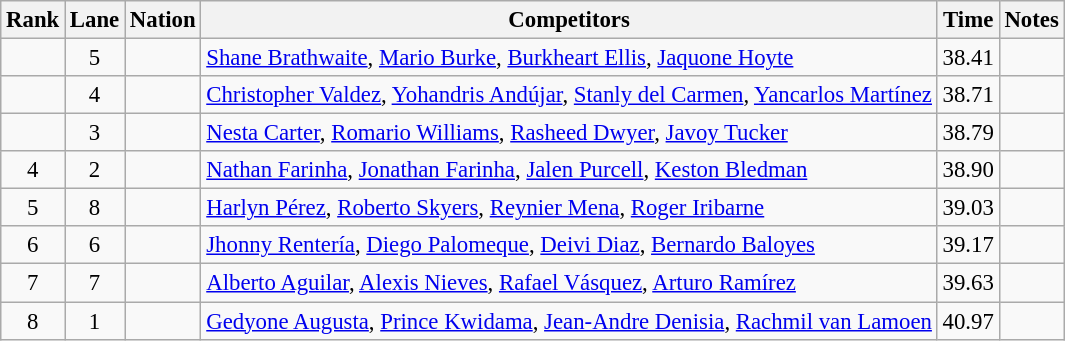<table class="wikitable sortable" style="text-align:center; font-size:95%">
<tr>
<th>Rank</th>
<th>Lane</th>
<th>Nation</th>
<th>Competitors</th>
<th>Time</th>
<th>Notes</th>
</tr>
<tr>
<td></td>
<td>5</td>
<td align=left></td>
<td align=left><a href='#'>Shane Brathwaite</a>, <a href='#'>Mario Burke</a>, <a href='#'>Burkheart Ellis</a>, <a href='#'>Jaquone Hoyte</a></td>
<td>38.41</td>
<td><strong></strong></td>
</tr>
<tr>
<td></td>
<td>4</td>
<td align=left></td>
<td align=left><a href='#'>Christopher Valdez</a>, <a href='#'>Yohandris Andújar</a>, <a href='#'>Stanly del Carmen</a>, <a href='#'>Yancarlos Martínez</a></td>
<td>38.71</td>
<td><strong></strong></td>
</tr>
<tr>
<td></td>
<td>3</td>
<td align=left></td>
<td align=left><a href='#'>Nesta Carter</a>, <a href='#'>Romario Williams</a>, <a href='#'>Rasheed Dwyer</a>, <a href='#'>Javoy Tucker</a></td>
<td>38.79</td>
<td></td>
</tr>
<tr>
<td>4</td>
<td>2</td>
<td align=left></td>
<td align=left><a href='#'>Nathan Farinha</a>, <a href='#'>Jonathan Farinha</a>, <a href='#'>Jalen Purcell</a>, <a href='#'>Keston Bledman</a></td>
<td>38.90</td>
<td><strong></strong></td>
</tr>
<tr>
<td>5</td>
<td>8</td>
<td align=left></td>
<td align=left><a href='#'>Harlyn Pérez</a>, <a href='#'>Roberto Skyers</a>, <a href='#'>Reynier Mena</a>, <a href='#'>Roger Iribarne</a></td>
<td>39.03</td>
<td><strong></strong></td>
</tr>
<tr>
<td>6</td>
<td>6</td>
<td align=left></td>
<td align=left><a href='#'>Jhonny Rentería</a>, <a href='#'>Diego Palomeque</a>, <a href='#'>Deivi Diaz</a>, <a href='#'>Bernardo Baloyes</a></td>
<td>39.17</td>
<td></td>
</tr>
<tr>
<td>7</td>
<td>7</td>
<td align=left></td>
<td align=left><a href='#'>Alberto Aguilar</a>, <a href='#'>Alexis Nieves</a>, <a href='#'>Rafael Vásquez</a>, <a href='#'>Arturo Ramírez</a></td>
<td>39.63</td>
<td></td>
</tr>
<tr>
<td>8</td>
<td>1</td>
<td align=left></td>
<td align=left><a href='#'>Gedyone Augusta</a>, <a href='#'>Prince Kwidama</a>, <a href='#'>Jean-Andre Denisia</a>, <a href='#'>Rachmil van Lamoen</a></td>
<td>40.97</td>
<td></td>
</tr>
</table>
